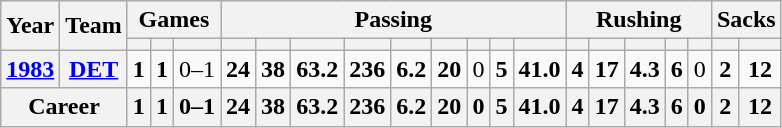<table class="wikitable" style="text-align:center;">
<tr>
<th rowspan="2">Year</th>
<th rowspan="2">Team</th>
<th colspan="3">Games</th>
<th colspan="9">Passing</th>
<th colspan="5">Rushing</th>
<th colspan="2">Sacks</th>
</tr>
<tr>
<th></th>
<th></th>
<th></th>
<th></th>
<th></th>
<th></th>
<th></th>
<th></th>
<th></th>
<th></th>
<th></th>
<th></th>
<th></th>
<th></th>
<th></th>
<th></th>
<th></th>
<th></th>
<th></th>
</tr>
<tr>
<th><a href='#'>1983</a></th>
<th><a href='#'>DET</a></th>
<td><strong>1</strong></td>
<td><strong>1</strong></td>
<td>0–1</td>
<td><strong>24</strong></td>
<td><strong>38</strong></td>
<td><strong>63.2</strong></td>
<td><strong>236</strong></td>
<td><strong>6.2</strong></td>
<td><strong>20</strong></td>
<td>0</td>
<td><strong>5</strong></td>
<td><strong>41.0</strong></td>
<td><strong>4</strong></td>
<td><strong>17</strong></td>
<td><strong>4.3</strong></td>
<td><strong>6</strong></td>
<td>0</td>
<td><strong>2</strong></td>
<td><strong>12</strong></td>
</tr>
<tr>
<th colspan="2">Career</th>
<th>1</th>
<th>1</th>
<th>0–1</th>
<th>24</th>
<th>38</th>
<th>63.2</th>
<th>236</th>
<th>6.2</th>
<th>20</th>
<th>0</th>
<th>5</th>
<th>41.0</th>
<th>4</th>
<th>17</th>
<th>4.3</th>
<th>6</th>
<th>0</th>
<th>2</th>
<th>12</th>
</tr>
</table>
